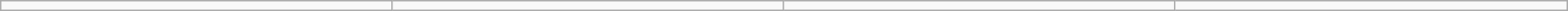<table class="wikitable" style="width: 90%;text-align: center;">
<tr align="center">
<td></td>
<td></td>
<td></td>
<td></td>
</tr>
</table>
